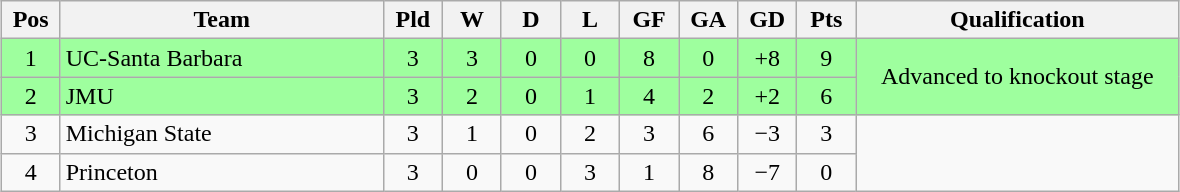<table class="wikitable" style="text-align:center; margin: 1em auto">
<tr>
<th style="width:2em">Pos</th>
<th style="width:13em">Team</th>
<th style="width:2em">Pld</th>
<th style="width:2em">W</th>
<th style="width:2em">D</th>
<th style="width:2em">L</th>
<th style="width:2em">GF</th>
<th style="width:2em">GA</th>
<th style="width:2em">GD</th>
<th style="width:2em">Pts</th>
<th style="width:13em">Qualification</th>
</tr>
<tr bgcolor="#9eff9e">
<td>1</td>
<td style="text-align:left">UC-Santa Barbara</td>
<td>3</td>
<td>3</td>
<td>0</td>
<td>0</td>
<td>8</td>
<td>0</td>
<td>+8</td>
<td>9</td>
<td rowspan="2">Advanced to knockout stage</td>
</tr>
<tr bgcolor="#9eff9e">
<td>2</td>
<td style="text-align:left">JMU</td>
<td>3</td>
<td>2</td>
<td>0</td>
<td>1</td>
<td>4</td>
<td>2</td>
<td>+2</td>
<td>6</td>
</tr>
<tr>
<td>3</td>
<td style="text-align:left">Michigan State</td>
<td>3</td>
<td>1</td>
<td>0</td>
<td>2</td>
<td>3</td>
<td>6</td>
<td>−3</td>
<td>3</td>
<td rowspan="2"></td>
</tr>
<tr>
<td>4</td>
<td style="text-align:left">Princeton</td>
<td>3</td>
<td>0</td>
<td>0</td>
<td>3</td>
<td>1</td>
<td>8</td>
<td>−7</td>
<td>0</td>
</tr>
</table>
